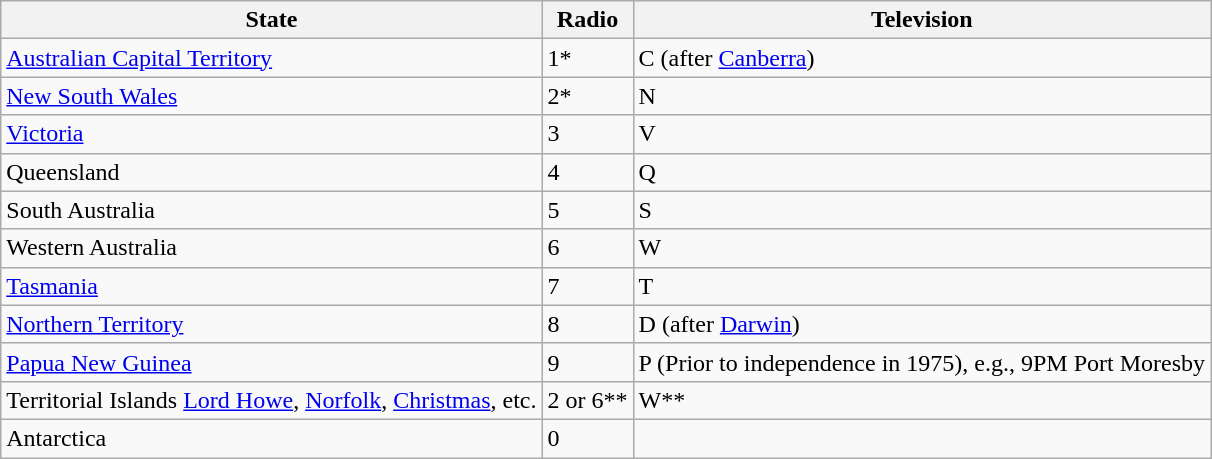<table class="wikitable sortable">
<tr>
<th>State</th>
<th>Radio</th>
<th>Television</th>
</tr>
<tr>
<td><a href='#'>Australian Capital Territory</a></td>
<td>1*</td>
<td>C (after <a href='#'>Canberra</a>)</td>
</tr>
<tr>
<td><a href='#'>New South Wales</a></td>
<td>2*</td>
<td>N</td>
</tr>
<tr>
<td><a href='#'>Victoria</a></td>
<td>3</td>
<td>V</td>
</tr>
<tr>
<td>Queensland</td>
<td>4</td>
<td>Q</td>
</tr>
<tr>
<td>South Australia</td>
<td>5</td>
<td>S</td>
</tr>
<tr>
<td>Western Australia</td>
<td>6</td>
<td>W</td>
</tr>
<tr>
<td><a href='#'>Tasmania</a></td>
<td>7</td>
<td>T</td>
</tr>
<tr>
<td><a href='#'>Northern Territory</a></td>
<td>8</td>
<td>D (after <a href='#'>Darwin</a>)</td>
</tr>
<tr>
<td><a href='#'>Papua New Guinea</a></td>
<td>9</td>
<td>P (Prior to independence in 1975), e.g., 9PM Port Moresby</td>
</tr>
<tr>
<td>Territorial Islands <a href='#'>Lord Howe</a>, <a href='#'>Norfolk</a>, <a href='#'>Christmas</a>, etc.</td>
<td>2 or 6**</td>
<td>W**</td>
</tr>
<tr>
<td>Antarctica</td>
<td>0</td>
<td></td>
</tr>
</table>
